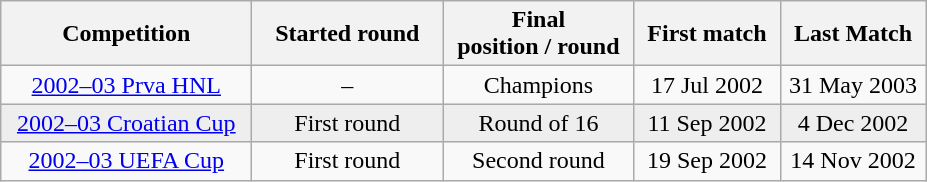<table class="wikitable" style="text-align: center;">
<tr>
<th width="160">Competition</th>
<th width="120">Started round</th>
<th width="120">Final<br>position / round</th>
<th width="90">First match</th>
<th width="90">Last Match</th>
</tr>
<tr>
<td><a href='#'>2002–03 Prva HNL</a></td>
<td>–</td>
<td>Champions</td>
<td>17 Jul 2002</td>
<td>31 May 2003</td>
</tr>
<tr bgcolor=#EEEEEE>
<td><a href='#'>2002–03 Croatian Cup</a></td>
<td>First round</td>
<td>Round of 16</td>
<td>11 Sep 2002</td>
<td>4 Dec 2002</td>
</tr>
<tr>
<td><a href='#'>2002–03 UEFA Cup</a></td>
<td>First round</td>
<td>Second round</td>
<td>19 Sep 2002</td>
<td>14 Nov 2002</td>
</tr>
</table>
